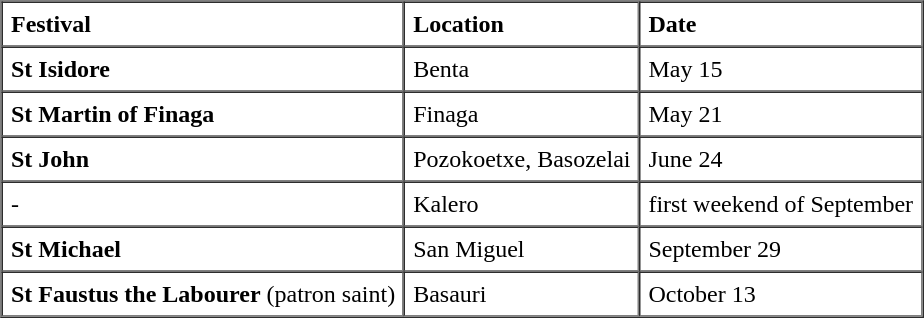<table border="1" cellpadding="5" cellspacing="0" align="center">
<tr>
<td><strong>Festival</strong></td>
<td><strong>Location</strong></td>
<td><strong>Date</strong></td>
</tr>
<tr>
<td><strong>St Isidore</strong></td>
<td>Benta</td>
<td>May 15</td>
</tr>
<tr>
<td><strong>St Martin of Finaga</strong></td>
<td>Finaga</td>
<td>May 21</td>
</tr>
<tr>
<td><strong>St John</strong></td>
<td>Pozokoetxe, Basozelai</td>
<td>June 24</td>
</tr>
<tr>
<td>-</td>
<td>Kalero</td>
<td>first weekend of September</td>
</tr>
<tr>
<td><strong>St Michael</strong></td>
<td>San Miguel</td>
<td>September 29</td>
</tr>
<tr>
<td><strong>St Faustus the Labourer</strong> (patron saint)</td>
<td>Basauri</td>
<td>October 13</td>
</tr>
<tr>
</tr>
</table>
